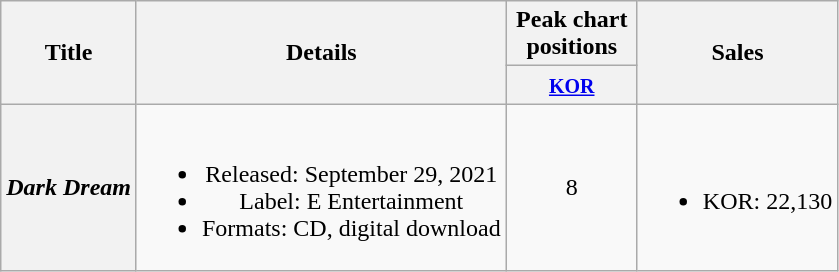<table class="wikitable plainrowheaders" style="text-align:center;">
<tr>
<th scope="col" rowspan="2">Title</th>
<th scope="col" rowspan="2">Details</th>
<th scope="col" colspan="1" style="width:5em;">Peak chart positions</th>
<th scope="col" rowspan="2">Sales</th>
</tr>
<tr>
<th><small><a href='#'>KOR</a></small><br></th>
</tr>
<tr>
<th scope="row"><em>Dark Dream</em></th>
<td><br><ul><li>Released: September 29, 2021</li><li>Label: E Entertainment</li><li>Formats: CD, digital download</li></ul></td>
<td>8</td>
<td><br><ul><li>KOR: 22,130</li></ul></td>
</tr>
</table>
